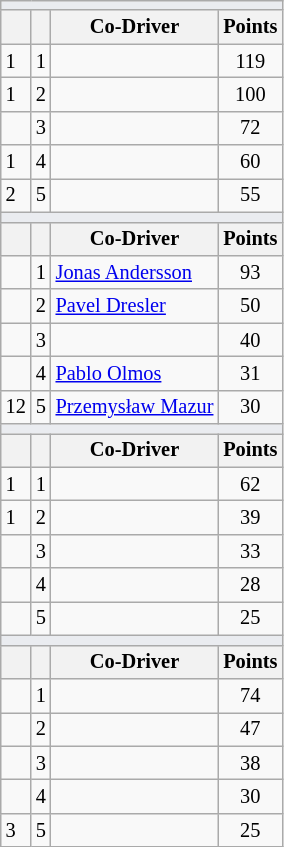<table class="wikitable" style="font-size: 85%;">
<tr>
<td style="background-color:#EAECF0; text-align:center" colspan="4"></td>
</tr>
<tr>
<th></th>
<th></th>
<th>Co-Driver</th>
<th>Points</th>
</tr>
<tr>
<td align="left"> 1</td>
<td align="center">1</td>
<td></td>
<td align="center">119</td>
</tr>
<tr>
<td align="left"> 1</td>
<td align="center">2</td>
<td></td>
<td align="center">100</td>
</tr>
<tr>
<td align="left"></td>
<td align="center">3</td>
<td></td>
<td align="center">72</td>
</tr>
<tr>
<td align="left"> 1</td>
<td align="center">4</td>
<td></td>
<td align="center">60</td>
</tr>
<tr>
<td align="left"> 2</td>
<td align="center">5</td>
<td></td>
<td align="center">55</td>
</tr>
<tr>
<td style="background-color:#EAECF0; text-align:center" colspan="4"></td>
</tr>
<tr>
<th></th>
<th></th>
<th>Co-Driver</th>
<th>Points</th>
</tr>
<tr>
<td align="left"></td>
<td align="center">1</td>
<td> <a href='#'>Jonas Andersson</a></td>
<td align="center">93</td>
</tr>
<tr>
<td align="left"></td>
<td align="center">2</td>
<td> <a href='#'>Pavel Dresler</a></td>
<td align="center">50</td>
</tr>
<tr>
<td align="left"></td>
<td align="center">3</td>
<td></td>
<td align="center">40</td>
</tr>
<tr>
<td align="left"></td>
<td align="center">4</td>
<td> <a href='#'>Pablo Olmos</a></td>
<td align="center">31</td>
</tr>
<tr>
<td align="left"> 12</td>
<td align="center">5</td>
<td> <a href='#'>Przemysław Mazur</a></td>
<td align="center">30</td>
</tr>
<tr>
<td style="background-color:#EAECF0; text-align:center" colspan="4"></td>
</tr>
<tr>
<th></th>
<th></th>
<th>Co-Driver</th>
<th>Points</th>
</tr>
<tr>
<td align="left"> 1</td>
<td align="center">1</td>
<td></td>
<td align="center">62</td>
</tr>
<tr>
<td align="left"> 1</td>
<td align="center">2</td>
<td></td>
<td align="center">39</td>
</tr>
<tr>
<td align="left"></td>
<td align="center">3</td>
<td></td>
<td align="center">33</td>
</tr>
<tr>
<td align="left"></td>
<td align="center">4</td>
<td></td>
<td align="center">28</td>
</tr>
<tr>
<td align="left"></td>
<td align="center">5</td>
<td></td>
<td align="center">25</td>
</tr>
<tr>
<td style="background-color:#EAECF0; text-align:center" colspan="4"></td>
</tr>
<tr>
<th></th>
<th></th>
<th>Co-Driver</th>
<th>Points</th>
</tr>
<tr>
<td align="left"></td>
<td align="center">1</td>
<td></td>
<td align="center">74</td>
</tr>
<tr>
<td align="left"></td>
<td align="center">2</td>
<td></td>
<td align="center">47</td>
</tr>
<tr>
<td align="left"></td>
<td align="center">3</td>
<td></td>
<td align="center">38</td>
</tr>
<tr>
<td align="left"></td>
<td align="center">4</td>
<td></td>
<td align="center">30</td>
</tr>
<tr>
<td align="left"> 3</td>
<td align="center">5</td>
<td></td>
<td align="center">25</td>
</tr>
</table>
